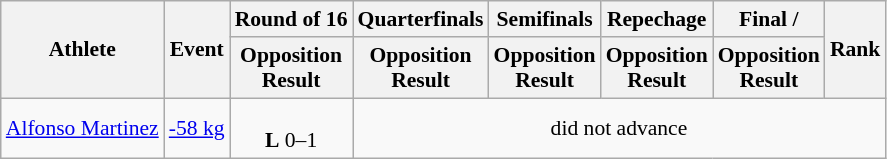<table class="wikitable" style="font-size:90%">
<tr>
<th rowspan="2">Athlete</th>
<th rowspan="2">Event</th>
<th>Round of 16</th>
<th>Quarterfinals</th>
<th>Semifinals</th>
<th>Repechage</th>
<th>Final / </th>
<th rowspan="2">Rank</th>
</tr>
<tr>
<th>Opposition<br>Result</th>
<th>Opposition<br>Result</th>
<th>Opposition<br>Result</th>
<th>Opposition<br>Result</th>
<th>Opposition<br>Result</th>
</tr>
<tr align=center>
<td align=left><a href='#'>Alfonso Martinez</a></td>
<td align=left><a href='#'>-58 kg</a></td>
<td><br><strong>L</strong> 0–1</td>
<td colspan=5>did not advance</td>
</tr>
</table>
